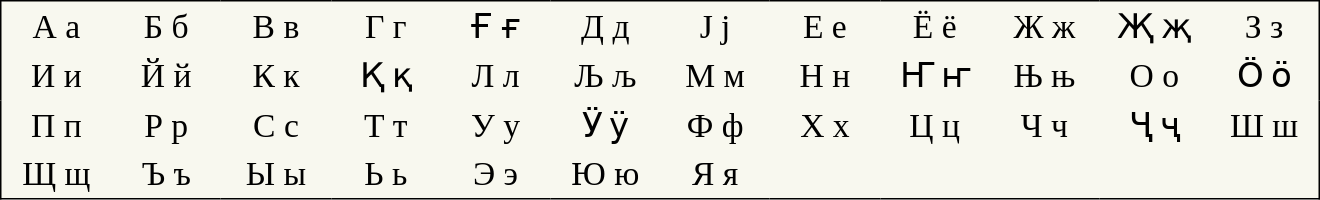<table style="font-family:Arial Unicode MS; font-size:1.4em; border-color:#000000; border-width:1px; border-style:solid; border-collapse:collapse; background-color:#F8F8EF">
<tr>
<td style="width:3em; text-align:center; padding: 3px;">А а</td>
<td style="width:3em; text-align:center; padding: 3px;">Б б</td>
<td style="width:3em; text-align:center; padding: 3px;">В в</td>
<td style="width:3em; text-align:center; padding: 3px;">Г г</td>
<td style="width:3em; text-align:center; padding: 3px;">Ғ ғ</td>
<td style="width:3em; text-align:center; padding: 3px;">Д д</td>
<td style="width:3em; text-align:center; padding: 3px;">Ј ј</td>
<td style="width:3em; text-align:center; padding: 3px;">Е е</td>
<td style="width:3em; text-align:center; padding: 3px;">Ё ё</td>
<td style="width:3em; text-align:center; padding: 3px;">Ж ж</td>
<td style="width:3em; text-align:center; padding: 3px;">Җ җ</td>
<td style="width:3em; text-align:center; padding: 3px;">З з</td>
</tr>
<tr>
<td style="width:3em; text-align:center; padding: 3px;">И и</td>
<td style="width:3em; text-align:center; padding: 3px;">Й й</td>
<td style="width:3em; text-align:center; padding: 3px;">К к</td>
<td style="width:3em; text-align:center; padding: 3px;">Қ қ</td>
<td style="width:3em; text-align:center; padding: 3px;">Л л</td>
<td style="width:3em; text-align:center; padding: 3px;">Љ љ</td>
<td style="width:3em; text-align:center; padding: 3px;">М м</td>
<td style="width:3em; text-align:center; padding: 3px;">Н н</td>
<td style="width:3em; text-align:center; padding: 3px;">Ҥ ҥ</td>
<td style="width:3em; text-align:center; padding: 3px;">Њ њ</td>
<td style="width:3em; text-align:center; padding: 3px;">О о</td>
<td style="width:3em; text-align:center; padding: 3px;">Ӧ ӧ</td>
</tr>
<tr>
<td style="width:3em; text-align:center; padding: 3px;">П п</td>
<td style="width:3em; text-align:center; padding: 3px;">Р р</td>
<td style="width:3em; text-align:center; padding: 3px;">С с</td>
<td style="width:3em; text-align:center; padding: 3px;">Т т</td>
<td style="width:3em; text-align:center; padding: 3px;">У у</td>
<td style="width:3em; text-align:center; padding: 3px;">Ӱ ӱ</td>
<td style="width:3em; text-align:center; padding: 3px;">Ф ф</td>
<td style="width:3em; text-align:center; padding: 3px;">Х х</td>
<td style="width:3em; text-align:center; padding: 3px;">Ц ц</td>
<td style="width:3em; text-align:center; padding: 3px;">Ч ч</td>
<td style="width:3em; text-align:center; padding: 3px;">Ҷ ҷ</td>
<td style="width:3em; text-align:center; padding: 3px;">Ш ш</td>
</tr>
<tr>
<td style="width:3em; text-align:center; padding: 3px;">Щ щ</td>
<td style="width:3em; text-align:center; padding: 3px;">Ъ ъ</td>
<td style="width:3em; text-align:center; padding: 3px;">Ы ы</td>
<td style="width:3em; text-align:center; padding: 3px;">Ь ь</td>
<td style="width:3em; text-align:center; padding: 3px;">Э э</td>
<td style="width:3em; text-align:center; padding: 3px;">Ю ю</td>
<td style="width:3em; text-align:center; padding: 3px;">Я я</td>
</tr>
</table>
